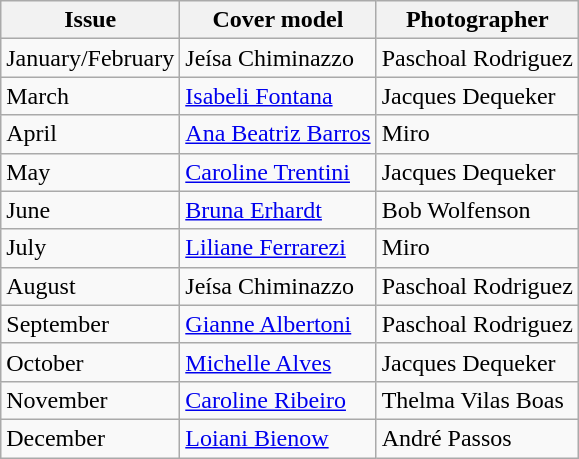<table class="wikitable">
<tr>
<th>Issue</th>
<th>Cover model</th>
<th>Photographer</th>
</tr>
<tr>
<td>January/February</td>
<td>Jeísa Chiminazzo</td>
<td>Paschoal Rodriguez</td>
</tr>
<tr>
<td>March</td>
<td><a href='#'>Isabeli Fontana</a></td>
<td>Jacques Dequeker</td>
</tr>
<tr>
<td>April</td>
<td><a href='#'>Ana Beatriz Barros</a></td>
<td>Miro</td>
</tr>
<tr>
<td>May</td>
<td><a href='#'>Caroline Trentini</a></td>
<td>Jacques Dequeker</td>
</tr>
<tr>
<td>June</td>
<td><a href='#'>Bruna Erhardt</a></td>
<td>Bob Wolfenson</td>
</tr>
<tr>
<td>July</td>
<td><a href='#'>Liliane Ferrarezi</a></td>
<td>Miro</td>
</tr>
<tr>
<td>August</td>
<td>Jeísa Chiminazzo</td>
<td>Paschoal Rodriguez</td>
</tr>
<tr>
<td>September</td>
<td><a href='#'>Gianne Albertoni</a></td>
<td>Paschoal Rodriguez</td>
</tr>
<tr>
<td>October</td>
<td><a href='#'>Michelle Alves</a></td>
<td>Jacques Dequeker</td>
</tr>
<tr>
<td>November</td>
<td><a href='#'>Caroline Ribeiro</a></td>
<td>Thelma Vilas Boas</td>
</tr>
<tr>
<td>December</td>
<td><a href='#'>Loiani Bienow</a></td>
<td>André Passos</td>
</tr>
</table>
